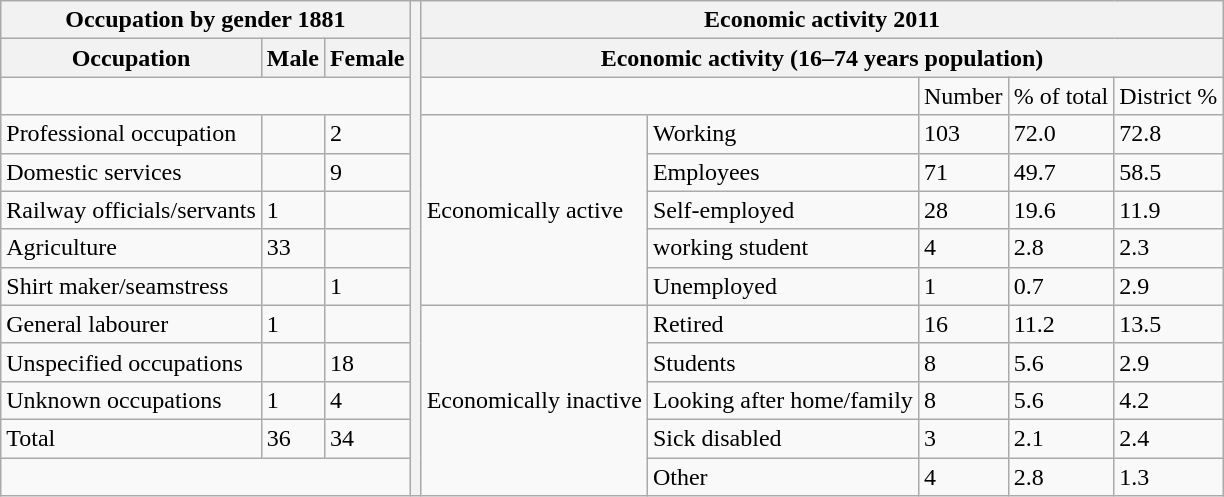<table class="wikitable">
<tr>
<th colspan="3">Occupation by gender 1881</th>
<th rowspan="13"></th>
<th colspan="5">Economic activity 2011</th>
</tr>
<tr>
<th>Occupation</th>
<th>Male</th>
<th>Female</th>
<th colspan="5">Economic activity (16–74 years population)</th>
</tr>
<tr>
<td colspan="3"></td>
<td colspan="2"></td>
<td>Number</td>
<td>% of total</td>
<td>District %</td>
</tr>
<tr>
<td>Professional occupation</td>
<td></td>
<td>2</td>
<td rowspan="5">Economically active</td>
<td>Working</td>
<td>103</td>
<td>72.0</td>
<td>72.8</td>
</tr>
<tr>
<td>Domestic services</td>
<td></td>
<td>9</td>
<td>Employees</td>
<td>71</td>
<td>49.7</td>
<td>58.5</td>
</tr>
<tr>
<td>Railway officials/servants</td>
<td>1</td>
<td></td>
<td>Self-employed</td>
<td>28</td>
<td>19.6</td>
<td>11.9</td>
</tr>
<tr>
<td>Agriculture</td>
<td>33</td>
<td></td>
<td>working student</td>
<td>4</td>
<td>2.8</td>
<td>2.3</td>
</tr>
<tr>
<td>Shirt maker/seamstress</td>
<td></td>
<td>1</td>
<td>Unemployed</td>
<td>1</td>
<td>0.7</td>
<td>2.9</td>
</tr>
<tr>
<td>General labourer</td>
<td>1</td>
<td></td>
<td rowspan="5">Economically inactive</td>
<td>Retired</td>
<td>16</td>
<td>11.2</td>
<td>13.5</td>
</tr>
<tr>
<td>Unspecified occupations</td>
<td></td>
<td>18</td>
<td>Students</td>
<td>8</td>
<td>5.6</td>
<td>2.9</td>
</tr>
<tr>
<td>Unknown occupations</td>
<td>1</td>
<td>4</td>
<td>Looking after home/family</td>
<td>8</td>
<td>5.6</td>
<td>4.2</td>
</tr>
<tr>
<td>Total</td>
<td>36</td>
<td>34</td>
<td>Sick disabled</td>
<td>3</td>
<td>2.1</td>
<td>2.4</td>
</tr>
<tr>
<td colspan="3"></td>
<td>Other</td>
<td>4</td>
<td>2.8</td>
<td>1.3</td>
</tr>
</table>
